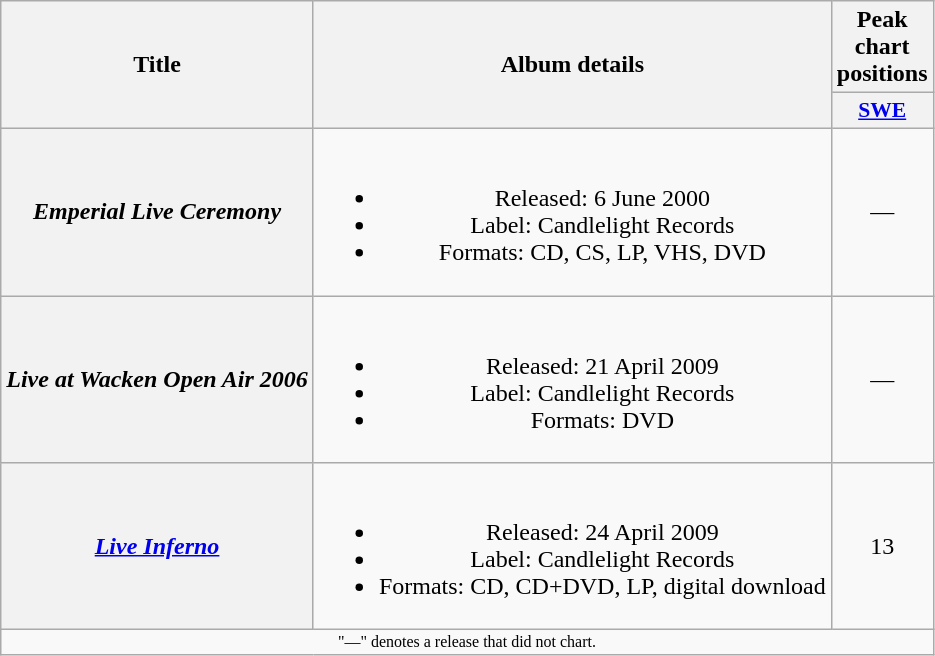<table class="wikitable plainrowheaders" style="text-align:center;">
<tr>
<th scope="col" rowspan="2">Title</th>
<th scope="col" rowspan="2">Album details</th>
<th scope="col" colspan="1">Peak chart positions</th>
</tr>
<tr>
<th scope="col" style="width:3em;font-size:90%;"><a href='#'>SWE</a><br></th>
</tr>
<tr>
<th scope="row"><strong><em>Emperial Live Ceremony</em></strong></th>
<td><br><ul><li>Released: 6 June 2000</li><li>Label: Candlelight Records</li><li>Formats: CD, CS, LP, VHS, DVD</li></ul></td>
<td align="center">—</td>
</tr>
<tr>
<th scope="row"><strong><em>Live at Wacken Open Air 2006</em></strong></th>
<td><br><ul><li>Released: 21 April 2009</li><li>Label: Candlelight Records</li><li>Formats: DVD</li></ul></td>
<td align="center">—</td>
</tr>
<tr>
<th scope="row"><strong><em><a href='#'>Live Inferno</a></em></strong></th>
<td><br><ul><li>Released: 24 April 2009</li><li>Label: Candlelight Records</li><li>Formats: CD, CD+DVD, LP, digital download</li></ul></td>
<td align="center">13</td>
</tr>
<tr>
<td colspan=10 style=font-size:8pt;>"—" denotes a release that did not chart.</td>
</tr>
</table>
